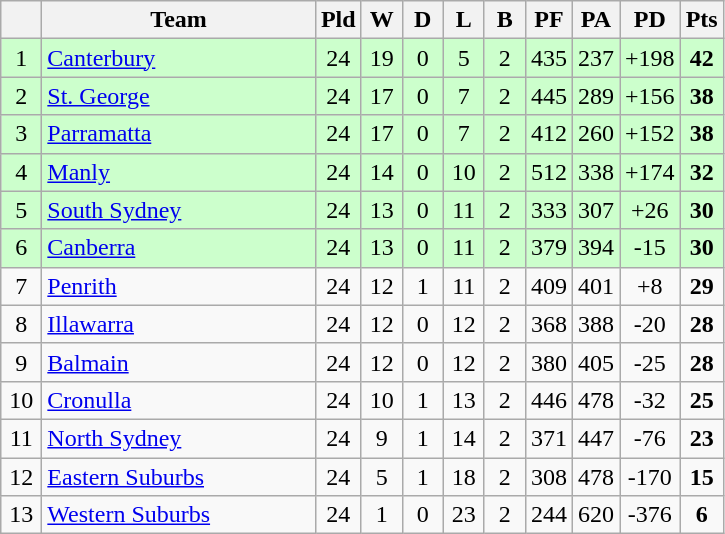<table class="wikitable" style="text-align:center;">
<tr>
<th width=20 abbr="Position×"></th>
<th width=175>Team</th>
<th width=20 abbr="Played">Pld</th>
<th width=20 abbr="Won">W</th>
<th width=20 abbr="Drawn">D</th>
<th width=20 abbr="Lost">L</th>
<th width=20 abbr="Bye">B</th>
<th width=20 abbr="Points for">PF</th>
<th width=20 abbr="Points against">PA</th>
<th width=20 abbr="Points difference">PD</th>
<th width=20 abbr="Points">Pts</th>
</tr>
<tr style="background: #ccffcc;">
<td>1</td>
<td style="text-align:left;"> <a href='#'>Canterbury</a></td>
<td>24</td>
<td>19</td>
<td>0</td>
<td>5</td>
<td>2</td>
<td>435</td>
<td>237</td>
<td>+198</td>
<td><strong>42</strong></td>
</tr>
<tr style="background: #ccffcc;">
<td>2</td>
<td style="text-align:left;"> <a href='#'>St. George</a></td>
<td>24</td>
<td>17</td>
<td>0</td>
<td>7</td>
<td>2</td>
<td>445</td>
<td>289</td>
<td>+156</td>
<td><strong>38</strong></td>
</tr>
<tr style="background: #ccffcc;">
<td>3</td>
<td style="text-align:left;"> <a href='#'>Parramatta</a></td>
<td>24</td>
<td>17</td>
<td>0</td>
<td>7</td>
<td>2</td>
<td>412</td>
<td>260</td>
<td>+152</td>
<td><strong>38</strong></td>
</tr>
<tr style="background: #ccffcc;">
<td>4</td>
<td style="text-align:left;"> <a href='#'>Manly</a></td>
<td>24</td>
<td>14</td>
<td>0</td>
<td>10</td>
<td>2</td>
<td>512</td>
<td>338</td>
<td>+174</td>
<td><strong>32</strong></td>
</tr>
<tr style="background: #ccffcc;">
<td>5</td>
<td style="text-align:left;"> <a href='#'>South Sydney</a></td>
<td>24</td>
<td>13</td>
<td>0</td>
<td>11</td>
<td>2</td>
<td>333</td>
<td>307</td>
<td>+26</td>
<td><strong>30</strong></td>
</tr>
<tr style="background: #ccffcc;">
<td>6</td>
<td style="text-align:left;"> <a href='#'>Canberra</a></td>
<td>24</td>
<td>13</td>
<td>0</td>
<td>11</td>
<td>2</td>
<td>379</td>
<td>394</td>
<td>-15</td>
<td><strong>30</strong></td>
</tr>
<tr>
<td>7</td>
<td style="text-align:left;"> <a href='#'>Penrith</a></td>
<td>24</td>
<td>12</td>
<td>1</td>
<td>11</td>
<td>2</td>
<td>409</td>
<td>401</td>
<td>+8</td>
<td><strong>29</strong></td>
</tr>
<tr>
<td>8</td>
<td style="text-align:left;"> <a href='#'>Illawarra</a></td>
<td>24</td>
<td>12</td>
<td>0</td>
<td>12</td>
<td>2</td>
<td>368</td>
<td>388</td>
<td>-20</td>
<td><strong>28</strong></td>
</tr>
<tr>
<td>9</td>
<td style="text-align:left;"> <a href='#'>Balmain</a></td>
<td>24</td>
<td>12</td>
<td>0</td>
<td>12</td>
<td>2</td>
<td>380</td>
<td>405</td>
<td>-25</td>
<td><strong>28</strong></td>
</tr>
<tr>
<td>10</td>
<td style="text-align:left;"> <a href='#'>Cronulla</a></td>
<td>24</td>
<td>10</td>
<td>1</td>
<td>13</td>
<td>2</td>
<td>446</td>
<td>478</td>
<td>-32</td>
<td><strong>25</strong></td>
</tr>
<tr>
<td>11</td>
<td style="text-align:left;"> <a href='#'>North Sydney</a></td>
<td>24</td>
<td>9</td>
<td>1</td>
<td>14</td>
<td>2</td>
<td>371</td>
<td>447</td>
<td>-76</td>
<td><strong>23</strong></td>
</tr>
<tr>
<td>12</td>
<td style="text-align:left;"> <a href='#'>Eastern Suburbs</a></td>
<td>24</td>
<td>5</td>
<td>1</td>
<td>18</td>
<td>2</td>
<td>308</td>
<td>478</td>
<td>-170</td>
<td><strong>15</strong></td>
</tr>
<tr>
<td>13</td>
<td style="text-align:left;"> <a href='#'>Western Suburbs</a></td>
<td>24</td>
<td>1</td>
<td>0</td>
<td>23</td>
<td>2</td>
<td>244</td>
<td>620</td>
<td>-376</td>
<td><strong>6</strong></td>
</tr>
</table>
